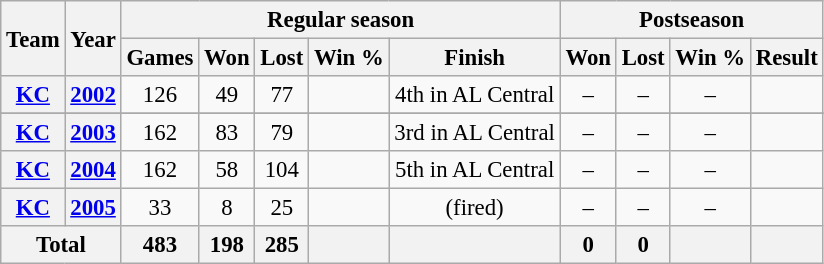<table class="wikitable" style="font-size: 95%; text-align:center;">
<tr>
<th rowspan="2">Team</th>
<th rowspan="2">Year</th>
<th colspan="5">Regular season</th>
<th colspan="4">Postseason</th>
</tr>
<tr>
<th>Games</th>
<th>Won</th>
<th>Lost</th>
<th>Win %</th>
<th>Finish</th>
<th>Won</th>
<th>Lost</th>
<th>Win %</th>
<th>Result</th>
</tr>
<tr>
<th><a href='#'>KC</a></th>
<th><a href='#'>2002</a></th>
<td>126</td>
<td>49</td>
<td>77</td>
<td></td>
<td>4th in AL Central</td>
<td>–</td>
<td>–</td>
<td>–</td>
<td></td>
</tr>
<tr>
</tr>
<tr>
<th><a href='#'>KC</a></th>
<th><a href='#'>2003</a></th>
<td>162</td>
<td>83</td>
<td>79</td>
<td></td>
<td>3rd in AL Central</td>
<td>–</td>
<td>–</td>
<td>–</td>
<td></td>
</tr>
<tr>
<th><a href='#'>KC</a></th>
<th><a href='#'>2004</a></th>
<td>162</td>
<td>58</td>
<td>104</td>
<td></td>
<td>5th in AL Central</td>
<td>–</td>
<td>–</td>
<td>–</td>
<td></td>
</tr>
<tr>
<th><a href='#'>KC</a></th>
<th><a href='#'>2005</a></th>
<td>33</td>
<td>8</td>
<td>25</td>
<td></td>
<td>(fired)</td>
<td>–</td>
<td>–</td>
<td>–</td>
<td></td>
</tr>
<tr>
<th colspan="2">Total</th>
<th>483</th>
<th>198</th>
<th>285</th>
<th></th>
<th></th>
<th>0</th>
<th>0</th>
<th></th>
<th></th>
</tr>
</table>
